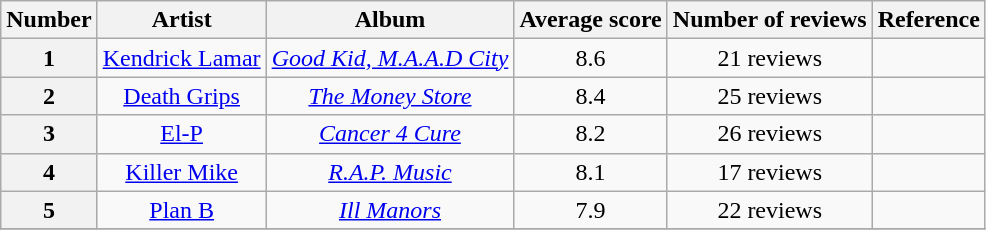<table class="wikitable" style="text-align:center;">
<tr>
<th scope="col">Number</th>
<th scope="col">Artist</th>
<th scope="col">Album</th>
<th scope="col">Average score</th>
<th scope="col">Number of reviews</th>
<th scope="col">Reference</th>
</tr>
<tr>
<th>1</th>
<td><a href='#'>Kendrick Lamar</a></td>
<td><em><a href='#'>Good Kid, M.A.A.D City</a></em></td>
<td>8.6</td>
<td>21 reviews</td>
<td></td>
</tr>
<tr>
<th>2</th>
<td><a href='#'>Death Grips</a></td>
<td><em><a href='#'>The Money Store</a></em></td>
<td>8.4</td>
<td>25 reviews</td>
<td></td>
</tr>
<tr>
<th>3</th>
<td><a href='#'>El-P</a></td>
<td><em><a href='#'>Cancer 4 Cure</a></em></td>
<td>8.2</td>
<td>26 reviews</td>
<td></td>
</tr>
<tr>
<th>4</th>
<td><a href='#'>Killer Mike</a></td>
<td><em><a href='#'>R.A.P. Music</a></em></td>
<td>8.1</td>
<td>17 reviews</td>
<td></td>
</tr>
<tr>
<th>5</th>
<td><a href='#'>Plan B</a></td>
<td><em><a href='#'>Ill Manors</a></em></td>
<td>7.9</td>
<td>22 reviews</td>
<td></td>
</tr>
<tr>
</tr>
</table>
